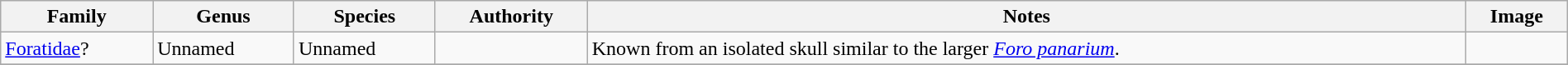<table class="wikitable" align="center" width="100%">
<tr>
<th>Family</th>
<th>Genus</th>
<th>Species</th>
<th>Authority</th>
<th>Notes</th>
<th>Image</th>
</tr>
<tr>
<td><a href='#'>Foratidae</a>?</td>
<td>Unnamed</td>
<td>Unnamed</td>
<td></td>
<td>Known from an isolated skull similar to the larger <em><a href='#'>Foro panarium</a></em>.</td>
<td></td>
</tr>
<tr>
</tr>
</table>
